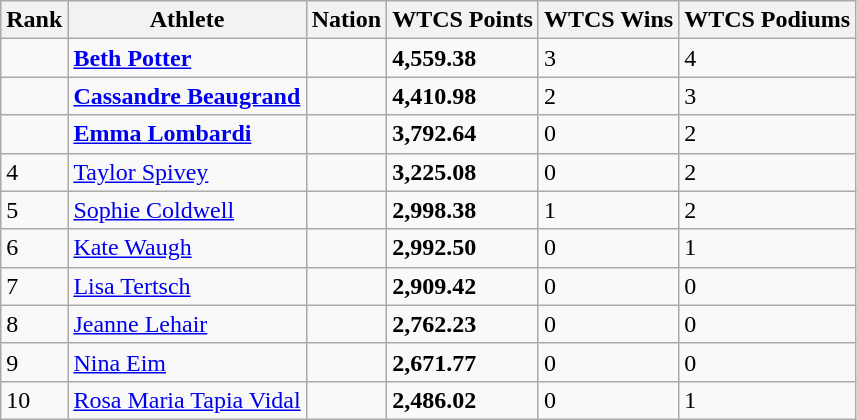<table class="wikitable sortable">
<tr>
<th>Rank</th>
<th>Athlete</th>
<th>Nation</th>
<th>WTCS Points</th>
<th>WTCS Wins</th>
<th>WTCS Podiums</th>
</tr>
<tr>
<td></td>
<td><strong><a href='#'>Beth Potter</a></strong></td>
<td></td>
<td><strong>4,559.38</strong></td>
<td>3</td>
<td>4</td>
</tr>
<tr>
<td></td>
<td><strong><a href='#'>Cassandre Beaugrand</a></strong></td>
<td></td>
<td><strong>4,410.98</strong></td>
<td>2</td>
<td>3</td>
</tr>
<tr>
<td></td>
<td><strong><a href='#'>Emma Lombardi</a></strong></td>
<td></td>
<td><strong>3,792.64</strong></td>
<td>0</td>
<td>2</td>
</tr>
<tr>
<td>4</td>
<td><a href='#'>Taylor Spivey</a></td>
<td></td>
<td><strong>3,225.08</strong></td>
<td>0</td>
<td>2</td>
</tr>
<tr>
<td>5</td>
<td><a href='#'>Sophie Coldwell</a></td>
<td></td>
<td><strong>2,998.38</strong></td>
<td>1</td>
<td>2</td>
</tr>
<tr>
<td>6</td>
<td><a href='#'>Kate Waugh</a></td>
<td></td>
<td><strong>2,992.50</strong></td>
<td>0</td>
<td>1</td>
</tr>
<tr>
<td>7</td>
<td><a href='#'>Lisa Tertsch</a></td>
<td></td>
<td><strong>2,909.42</strong></td>
<td>0</td>
<td>0</td>
</tr>
<tr>
<td>8</td>
<td><a href='#'>Jeanne Lehair</a></td>
<td></td>
<td><strong>2,762.23</strong></td>
<td>0</td>
<td>0</td>
</tr>
<tr>
<td>9</td>
<td><a href='#'>Nina Eim</a></td>
<td></td>
<td><strong>2,671.77</strong></td>
<td>0</td>
<td>0</td>
</tr>
<tr>
<td>10</td>
<td><a href='#'>Rosa Maria Tapia Vidal</a></td>
<td></td>
<td><strong>2,486.02</strong></td>
<td>0</td>
<td>1</td>
</tr>
</table>
